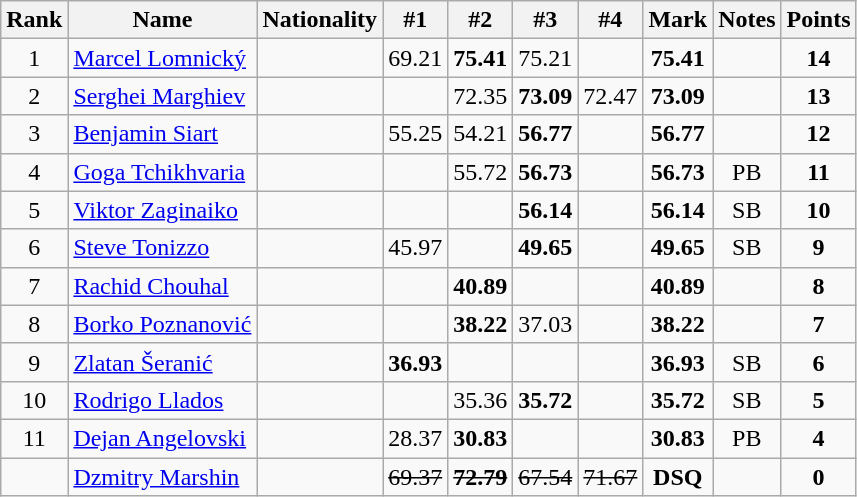<table class="wikitable sortable" style="text-align:center">
<tr>
<th>Rank</th>
<th>Name</th>
<th>Nationality</th>
<th>#1</th>
<th>#2</th>
<th>#3</th>
<th>#4</th>
<th>Mark</th>
<th>Notes</th>
<th>Points</th>
</tr>
<tr>
<td>1</td>
<td align=left><a href='#'>Marcel Lomnický</a></td>
<td align=left></td>
<td>69.21</td>
<td><strong>75.41</strong></td>
<td>75.21</td>
<td></td>
<td><strong>75.41</strong></td>
<td></td>
<td><strong>14</strong></td>
</tr>
<tr>
<td>2</td>
<td align=left><a href='#'>Serghei Marghiev</a></td>
<td align=left></td>
<td></td>
<td>72.35</td>
<td><strong>73.09</strong></td>
<td>72.47</td>
<td><strong>73.09</strong></td>
<td></td>
<td><strong>13</strong></td>
</tr>
<tr>
<td>3</td>
<td align=left><a href='#'>Benjamin Siart</a></td>
<td align=left></td>
<td>55.25</td>
<td>54.21</td>
<td><strong>56.77 </strong></td>
<td></td>
<td><strong>56.77</strong></td>
<td></td>
<td><strong>12</strong></td>
</tr>
<tr>
<td>4</td>
<td align=left><a href='#'>Goga Tchikhvaria</a></td>
<td align=left></td>
<td></td>
<td>55.72</td>
<td><strong>56.73 </strong></td>
<td></td>
<td><strong>56.73</strong></td>
<td>PB</td>
<td><strong>11</strong></td>
</tr>
<tr>
<td>5</td>
<td align=left><a href='#'>Viktor Zaginaiko</a></td>
<td align=left></td>
<td></td>
<td></td>
<td><strong>56.14 </strong></td>
<td></td>
<td><strong>56.14 </strong></td>
<td>SB</td>
<td><strong>10</strong></td>
</tr>
<tr>
<td>6</td>
<td align=left><a href='#'>Steve Tonizzo</a></td>
<td align=left></td>
<td>45.97</td>
<td></td>
<td><strong>49.65 </strong></td>
<td></td>
<td><strong>49.65</strong></td>
<td>SB</td>
<td><strong>9</strong></td>
</tr>
<tr>
<td>7</td>
<td align=left><a href='#'>Rachid Chouhal</a></td>
<td align=left></td>
<td></td>
<td><strong>40.89 </strong></td>
<td></td>
<td></td>
<td><strong>40.89 </strong></td>
<td></td>
<td><strong>8</strong></td>
</tr>
<tr>
<td>8</td>
<td align=left><a href='#'>Borko Poznanović</a></td>
<td align=left></td>
<td></td>
<td><strong>38.22 </strong></td>
<td>37.03</td>
<td></td>
<td><strong>38.22 </strong></td>
<td></td>
<td><strong>7</strong></td>
</tr>
<tr>
<td>9</td>
<td align=left><a href='#'>Zlatan Šeranić</a></td>
<td align=left></td>
<td><strong>36.93</strong></td>
<td></td>
<td></td>
<td></td>
<td><strong>36.93 </strong></td>
<td>SB</td>
<td><strong>6</strong></td>
</tr>
<tr>
<td>10</td>
<td align=left><a href='#'>Rodrigo Llados</a></td>
<td align=left></td>
<td></td>
<td>35.36</td>
<td><strong>35.72</strong></td>
<td></td>
<td><strong>35.72 </strong></td>
<td>SB</td>
<td><strong>5</strong></td>
</tr>
<tr>
<td>11</td>
<td align=left><a href='#'>Dejan Angelovski</a></td>
<td align=left></td>
<td>28.37</td>
<td><strong>30.83 </strong></td>
<td></td>
<td></td>
<td><strong>30.83</strong></td>
<td>PB</td>
<td><strong>4</strong></td>
</tr>
<tr>
<td></td>
<td align=left><a href='#'>Dzmitry Marshin</a></td>
<td align=left></td>
<td><s>69.37</s></td>
<td><strong><s>72.79</s> </strong></td>
<td><s>67.54</s></td>
<td><s>71.67</s></td>
<td><strong>DSQ</strong></td>
<td></td>
<td><strong>0</strong></td>
</tr>
</table>
